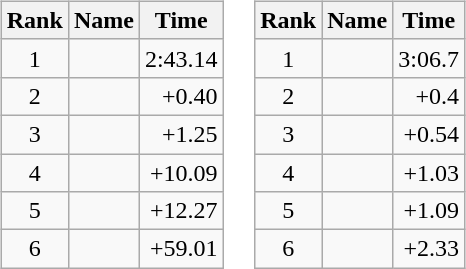<table border="0">
<tr>
<td valign="top"><br><table class="wikitable">
<tr>
<th>Rank</th>
<th>Name</th>
<th>Time</th>
</tr>
<tr>
<td style="text-align:center;">1</td>
<td></td>
<td align="right">2:43.14</td>
</tr>
<tr>
<td style="text-align:center;">2</td>
<td></td>
<td align="right">+0.40</td>
</tr>
<tr>
<td style="text-align:center;">3</td>
<td></td>
<td align="right">+1.25</td>
</tr>
<tr>
<td style="text-align:center;">4</td>
<td></td>
<td align="right">+10.09</td>
</tr>
<tr>
<td style="text-align:center;">5</td>
<td></td>
<td align="right">+12.27</td>
</tr>
<tr>
<td style="text-align:center;">6</td>
<td></td>
<td align="right">+59.01</td>
</tr>
</table>
</td>
<td valign="top"><br><table class="wikitable">
<tr>
<th>Rank</th>
<th>Name</th>
<th>Time</th>
</tr>
<tr>
<td style="text-align:center;">1</td>
<td></td>
<td align="right">3:06.7</td>
</tr>
<tr>
<td style="text-align:center;">2</td>
<td></td>
<td align="right">+0.4</td>
</tr>
<tr>
<td style="text-align:center;">3</td>
<td></td>
<td align="right">+0.54</td>
</tr>
<tr>
<td style="text-align:center;">4</td>
<td></td>
<td align="right">+1.03</td>
</tr>
<tr>
<td style="text-align:center;">5</td>
<td></td>
<td align="right">+1.09</td>
</tr>
<tr>
<td style="text-align:center;">6</td>
<td></td>
<td align="right">+2.33</td>
</tr>
</table>
</td>
</tr>
</table>
